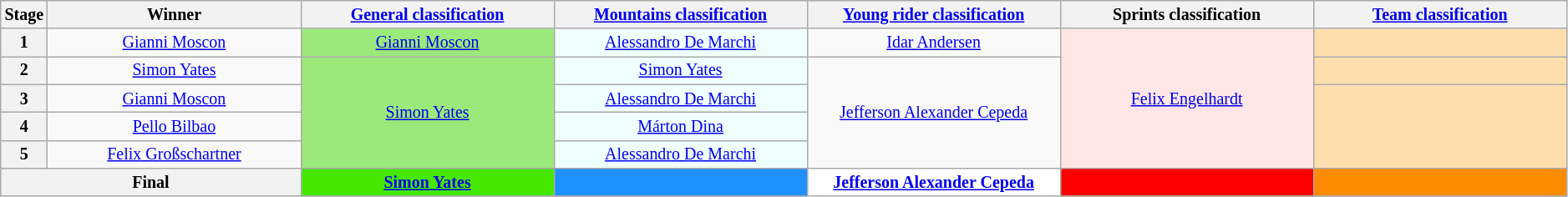<table class="wikitable" style="text-align: center; font-size:smaller;">
<tr>
<th width="1%">Stage</th>
<th width="16.5%">Winner</th>
<th width="16.5%"><a href='#'>General classification</a><br></th>
<th width="16.5%"><a href='#'>Mountains classification</a><br></th>
<th width="16.5%"><a href='#'>Young rider classification</a><br></th>
<th width="16.5%">Sprints classification<br></th>
<th width="16.5%"><a href='#'>Team classification</a></th>
</tr>
<tr>
<th>1</th>
<td><a href='#'>Gianni Moscon</a></td>
<td style="background:#9CE97B;"><a href='#'>Gianni Moscon</a></td>
<td style="background:azure;"><a href='#'>Alessandro De Marchi</a></td>
<td style="background:offwhite;"><a href='#'>Idar Andersen</a></td>
<td style="background:#FFE6E6;" rowspan="5"><a href='#'>Felix Engelhardt</a></td>
<td style="background:navajowhite;"></td>
</tr>
<tr>
<th>2</th>
<td><a href='#'>Simon Yates</a></td>
<td style="background:#9CE97B;" rowspan="4"><a href='#'>Simon Yates</a></td>
<td style="background:azure;"><a href='#'>Simon Yates</a></td>
<td style="background:offwhite;" rowspan="4"><a href='#'>Jefferson Alexander Cepeda</a></td>
<td style="background:navajowhite;"></td>
</tr>
<tr>
<th>3</th>
<td><a href='#'>Gianni Moscon</a></td>
<td style="background:azure;"><a href='#'>Alessandro De Marchi</a></td>
<td style="background:navajowhite;" rowspan="3"></td>
</tr>
<tr>
<th>4</th>
<td><a href='#'>Pello Bilbao</a></td>
<td style="background:azure;"><a href='#'>Márton Dina</a></td>
</tr>
<tr>
<th>5</th>
<td><a href='#'>Felix Großschartner</a></td>
<td style="background:azure;"><a href='#'>Alessandro De Marchi</a></td>
</tr>
<tr>
<th colspan="2">Final</th>
<th style="background:#46E800;"><a href='#'>Simon Yates</a></th>
<th style="background:dodgerblue;"></th>
<th style="background:white;"><a href='#'>Jefferson Alexander Cepeda</a></th>
<th style="background:#f00;"></th>
<th style="background:#FF8C00;"></th>
</tr>
</table>
